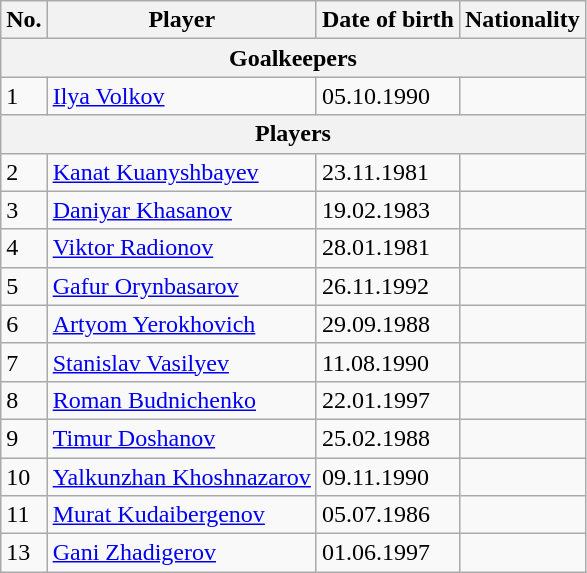<table class="wikitable">
<tr>
<th>No.</th>
<th>Player</th>
<th>Date of birth</th>
<th>Nationality</th>
</tr>
<tr>
<th colspan=5>Goalkeepers</th>
</tr>
<tr>
<td>1</td>
<td><a href='#'>Ilya Volkov</a></td>
<td>05.10.1990</td>
<td></td>
</tr>
<tr>
<th colspan=5>Players</th>
</tr>
<tr>
<td>2</td>
<td><a href='#'>Kanat Kuanyshbayev</a></td>
<td>23.11.1981</td>
<td></td>
</tr>
<tr>
<td>3</td>
<td><a href='#'>Daniyar Khasanov</a></td>
<td>19.02.1983</td>
<td></td>
</tr>
<tr>
<td>4</td>
<td><a href='#'>Viktor Radionov</a></td>
<td>28.01.1981</td>
<td></td>
</tr>
<tr>
<td>5</td>
<td><a href='#'>Gafur Orynbasarov</a></td>
<td>26.11.1992</td>
<td></td>
</tr>
<tr>
<td>6</td>
<td><a href='#'>Artyom Yerokhovich</a></td>
<td>29.09.1988</td>
<td></td>
</tr>
<tr>
<td>7</td>
<td><a href='#'>Stanislav Vasilyev</a></td>
<td>11.08.1990</td>
<td></td>
</tr>
<tr>
<td>8</td>
<td><a href='#'>Roman Budnichenko</a></td>
<td>22.01.1997</td>
<td></td>
</tr>
<tr>
<td>9</td>
<td><a href='#'>Timur Doshanov</a></td>
<td>25.02.1988</td>
<td></td>
</tr>
<tr>
<td>10</td>
<td><a href='#'>Yalkunzhan Khoshnazarov</a></td>
<td>09.11.1990</td>
<td></td>
</tr>
<tr>
<td>11</td>
<td><a href='#'>Murat Kudaibergenov</a></td>
<td>05.07.1986</td>
<td></td>
</tr>
<tr>
<td>13</td>
<td><a href='#'>Gani Zhadigerov</a></td>
<td>01.06.1997</td>
<td></td>
</tr>
</table>
